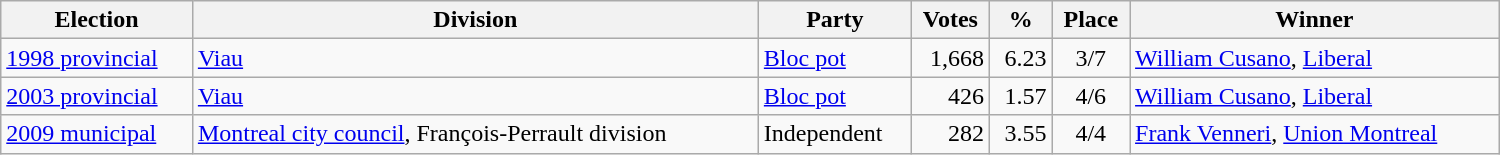<table class="wikitable" width="1000">
<tr>
<th align="left">Election</th>
<th align="left">Division</th>
<th align="left">Party</th>
<th align="right">Votes</th>
<th align="right">%</th>
<th align="center">Place</th>
<th align="center">Winner</th>
</tr>
<tr>
<td align="left"><a href='#'>1998 provincial</a></td>
<td align="left"><a href='#'>Viau</a></td>
<td align="left"><a href='#'>Bloc pot</a></td>
<td align="right">1,668</td>
<td align="right">6.23</td>
<td align="center">3/7</td>
<td align="left"><a href='#'>William Cusano</a>, <a href='#'>Liberal</a></td>
</tr>
<tr>
<td align="left"><a href='#'>2003 provincial</a></td>
<td align="left"><a href='#'>Viau</a></td>
<td align="left"><a href='#'>Bloc pot</a></td>
<td align="right">426</td>
<td align="right">1.57</td>
<td align="center">4/6</td>
<td align="left"><a href='#'>William Cusano</a>, <a href='#'>Liberal</a></td>
</tr>
<tr>
<td align="left"><a href='#'>2009 municipal</a></td>
<td align="left"><a href='#'>Montreal city council</a>, François-Perrault division</td>
<td align="left">Independent</td>
<td align="right">282</td>
<td align="right">3.55</td>
<td align="center">4/4</td>
<td align="left"><a href='#'>Frank Venneri</a>, <a href='#'>Union Montreal</a></td>
</tr>
</table>
